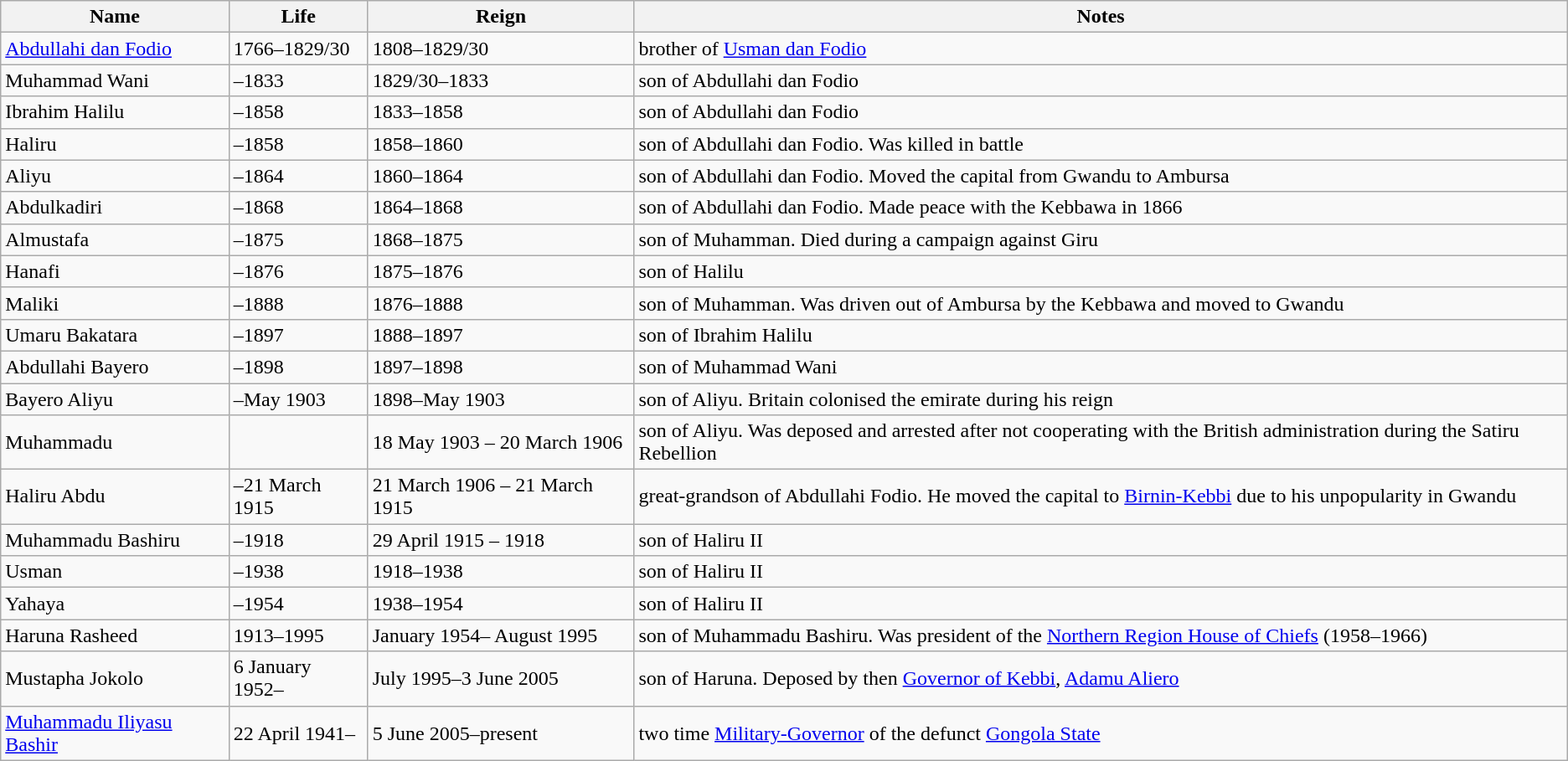<table class="wikitable">
<tr>
<th>Name</th>
<th>Life</th>
<th>Reign</th>
<th>Notes</th>
</tr>
<tr>
<td><a href='#'>Abdullahi dan Fodio</a></td>
<td>1766–1829/30</td>
<td>1808–1829/30</td>
<td>brother of <a href='#'>Usman dan Fodio</a></td>
</tr>
<tr>
<td>Muhammad Wani</td>
<td>–1833</td>
<td>1829/30–1833</td>
<td>son of Abdullahi dan Fodio</td>
</tr>
<tr>
<td>Ibrahim Halilu</td>
<td>–1858</td>
<td>1833–1858</td>
<td>son of Abdullahi dan Fodio</td>
</tr>
<tr>
<td>Haliru</td>
<td>–1858</td>
<td>1858–1860</td>
<td>son of Abdullahi dan Fodio. Was killed in battle</td>
</tr>
<tr>
<td>Aliyu</td>
<td>–1864</td>
<td>1860–1864</td>
<td>son of Abdullahi dan Fodio. Moved the capital from Gwandu to Ambursa</td>
</tr>
<tr>
<td>Abdulkadiri</td>
<td>–1868</td>
<td>1864–1868</td>
<td>son of Abdullahi dan Fodio. Made peace with the Kebbawa in 1866</td>
</tr>
<tr>
<td>Almustafa</td>
<td>–1875</td>
<td>1868–1875</td>
<td>son of Muhamman. Died during a campaign against Giru</td>
</tr>
<tr>
<td>Hanafi</td>
<td>–1876</td>
<td>1875–1876</td>
<td>son of Halilu</td>
</tr>
<tr>
<td>Maliki</td>
<td>–1888</td>
<td>1876–1888</td>
<td>son of Muhamman. Was driven out of Ambursa by the Kebbawa and moved to Gwandu</td>
</tr>
<tr>
<td>Umaru Bakatara</td>
<td>–1897</td>
<td>1888–1897</td>
<td>son of Ibrahim Halilu</td>
</tr>
<tr>
<td>Abdullahi Bayero</td>
<td>–1898</td>
<td>1897–1898</td>
<td>son of Muhammad Wani</td>
</tr>
<tr>
<td>Bayero Aliyu</td>
<td>–May 1903</td>
<td>1898–May 1903</td>
<td>son of Aliyu. Britain colonised the emirate during his reign</td>
</tr>
<tr>
<td>Muhammadu</td>
<td></td>
<td>18 May 1903 – 20 March 1906</td>
<td>son of Aliyu. Was deposed and arrested after not cooperating with the British administration during the Satiru Rebellion</td>
</tr>
<tr>
<td>Haliru Abdu</td>
<td>–21 March 1915</td>
<td>21 March 1906 – 21 March 1915</td>
<td>great-grandson of Abdullahi Fodio. He moved the capital to <a href='#'>Birnin-Kebbi</a> due to his unpopularity in Gwandu</td>
</tr>
<tr>
<td>Muhammadu Bashiru</td>
<td>–1918</td>
<td>29 April 1915 – 1918</td>
<td>son of Haliru II</td>
</tr>
<tr>
<td>Usman</td>
<td>–1938</td>
<td>1918–1938</td>
<td>son of Haliru II</td>
</tr>
<tr>
<td>Yahaya </td>
<td>–1954</td>
<td>1938–1954</td>
<td>son of Haliru II</td>
</tr>
<tr>
<td>Haruna Rasheed  </td>
<td>1913–1995</td>
<td>January 1954– August 1995</td>
<td>son of Muhammadu Bashiru. Was president of the <a href='#'>Northern Region House of Chiefs</a> (1958–1966)</td>
</tr>
<tr>
<td>Mustapha Jokolo</td>
<td>6 January 1952–</td>
<td>July 1995–3 June 2005</td>
<td>son of Haruna. Deposed by then <a href='#'>Governor of Kebbi</a>, <a href='#'>Adamu Aliero</a></td>
</tr>
<tr>
<td><a href='#'>Muhammadu Iliyasu Bashir</a> </td>
<td>22 April 1941–</td>
<td>5 June 2005–present</td>
<td>two time <a href='#'>Military-Governor</a> of the defunct <a href='#'>Gongola State</a></td>
</tr>
</table>
